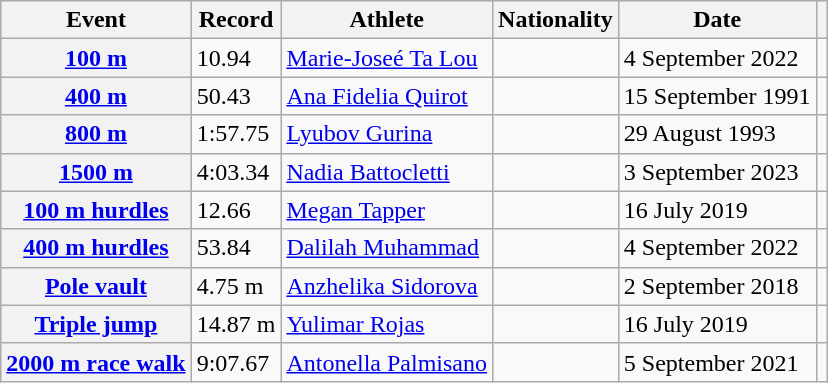<table class="wikitable plainrowheaders sticky-header">
<tr>
<th scope="col">Event</th>
<th scope="col">Record</th>
<th scope="col">Athlete</th>
<th scope="col">Nationality</th>
<th scope="col">Date</th>
<th scope="col"></th>
</tr>
<tr>
<th scope="row"><a href='#'>100 m</a></th>
<td>10.94 </td>
<td><a href='#'>Marie-Joseé Ta Lou</a></td>
<td></td>
<td>4 September 2022</td>
<td></td>
</tr>
<tr>
<th scope="row"><a href='#'>400 m</a></th>
<td>50.43</td>
<td><a href='#'>Ana Fidelia Quirot</a></td>
<td></td>
<td>15 September 1991</td>
<td></td>
</tr>
<tr>
<th scope="row"><a href='#'>800 m</a></th>
<td>1:57.75</td>
<td><a href='#'>Lyubov Gurina</a></td>
<td></td>
<td>29 August 1993</td>
<td></td>
</tr>
<tr>
<th scope="row"><a href='#'>1500 m</a></th>
<td>4:03.34</td>
<td><a href='#'>Nadia Battocletti</a></td>
<td></td>
<td>3 September 2023</td>
<td></td>
</tr>
<tr>
<th scope="row"><a href='#'>100 m hurdles</a></th>
<td>12.66 </td>
<td><a href='#'>Megan Tapper</a></td>
<td></td>
<td>16 July 2019</td>
<td></td>
</tr>
<tr>
<th scope="row"><a href='#'>400 m hurdles</a></th>
<td>53.84</td>
<td><a href='#'>Dalilah Muhammad</a></td>
<td></td>
<td>4 September 2022</td>
<td></td>
</tr>
<tr>
<th scope="row"><a href='#'>Pole vault</a></th>
<td>4.75 m</td>
<td><a href='#'>Anzhelika Sidorova</a></td>
<td></td>
<td>2 September 2018</td>
<td></td>
</tr>
<tr>
<th scope="row"><a href='#'>Triple jump</a></th>
<td>14.87 m </td>
<td><a href='#'>Yulimar Rojas</a></td>
<td></td>
<td>16 July 2019</td>
<td></td>
</tr>
<tr>
<th scope="row"><a href='#'>2000 m race walk</a></th>
<td>9:07.67</td>
<td><a href='#'>Antonella Palmisano</a></td>
<td></td>
<td>5 September 2021</td>
<td></td>
</tr>
</table>
